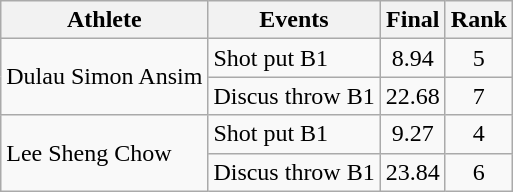<table class="wikitable">
<tr>
<th>Athlete</th>
<th>Events</th>
<th>Final</th>
<th>Rank</th>
</tr>
<tr>
<td rowspan="2">Dulau Simon Ansim</td>
<td>Shot put B1</td>
<td align="center">8.94</td>
<td align="center">5</td>
</tr>
<tr>
<td>Discus throw B1</td>
<td align="center">22.68</td>
<td align="center">7</td>
</tr>
<tr>
<td rowspan="2">Lee Sheng Chow</td>
<td>Shot put B1</td>
<td align="center">9.27</td>
<td align="center">4</td>
</tr>
<tr>
<td>Discus throw B1</td>
<td align="center">23.84</td>
<td align="center">6</td>
</tr>
</table>
